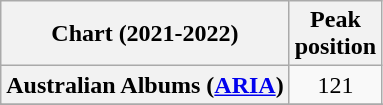<table class="wikitable sortable plainrowheaders" style="text-align:center">
<tr>
<th scope="col">Chart (2021-2022)</th>
<th scope="col">Peak<br>position</th>
</tr>
<tr>
<th scope="row">Australian Albums (<a href='#'>ARIA</a>)</th>
<td>121</td>
</tr>
<tr>
</tr>
<tr>
</tr>
<tr>
</tr>
<tr>
</tr>
</table>
